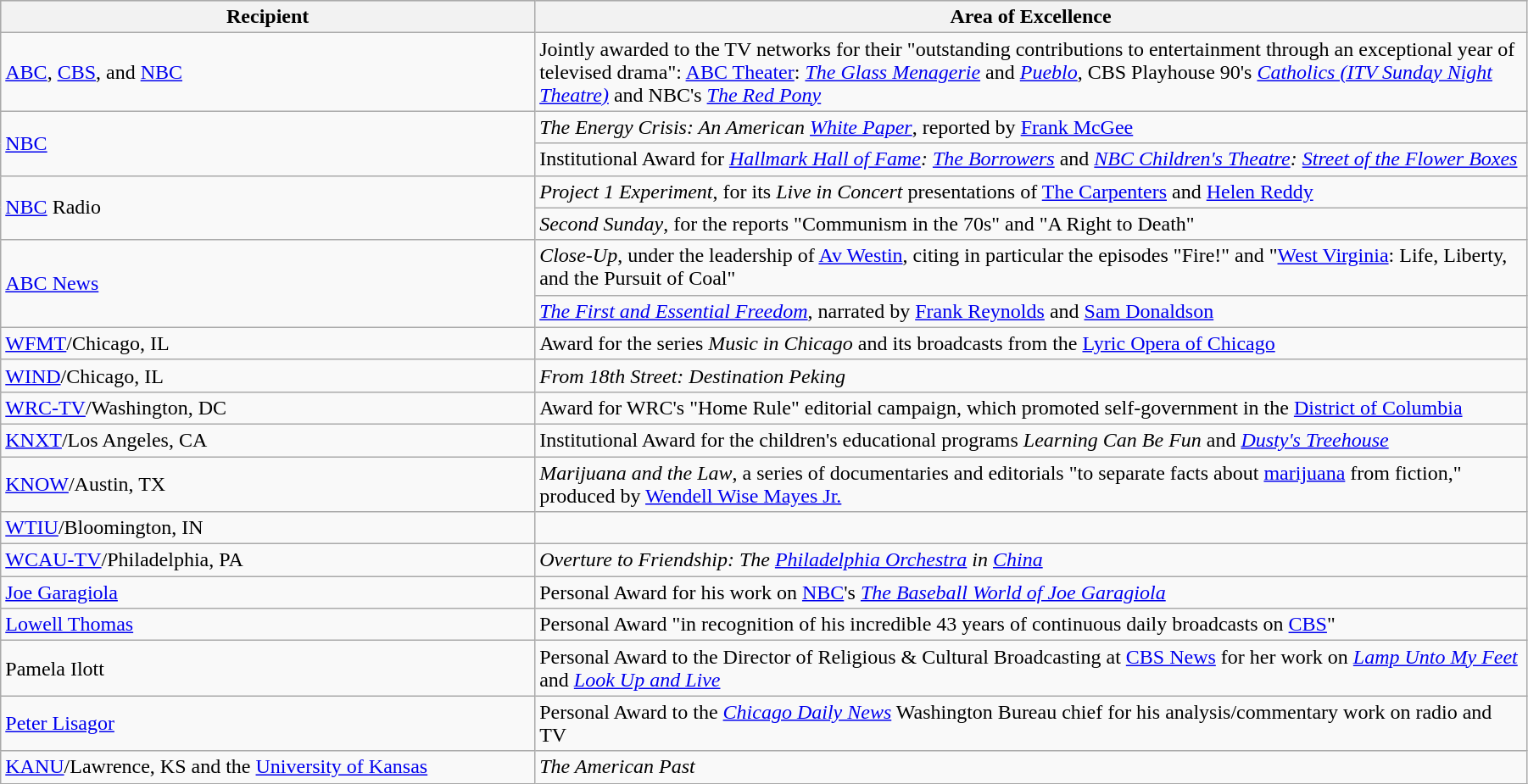<table class="wikitable" style="width:95%">
<tr bgcolor="#CCCCCC">
<th width=35%>Recipient</th>
<th width=65%>Area of Excellence</th>
</tr>
<tr>
<td><a href='#'>ABC</a>, <a href='#'>CBS</a>, and <a href='#'>NBC</a></td>
<td>Jointly awarded to the TV networks for their "outstanding contributions to entertainment through an exceptional year of televised drama": <a href='#'>ABC Theater</a>: <em><a href='#'>The Glass Menagerie</a></em> and <em><a href='#'>Pueblo</a></em>, CBS Playhouse 90's <em><a href='#'>Catholics (ITV Sunday Night Theatre)</a></em> and NBC's <em><a href='#'>The Red Pony</a></em></td>
</tr>
<tr>
<td rowspan="2"><a href='#'>NBC</a></td>
<td><em>The Energy Crisis: An American <a href='#'>White Paper</a></em>, reported by <a href='#'>Frank McGee</a></td>
</tr>
<tr>
<td>Institutional Award for <em><a href='#'>Hallmark Hall of Fame</a>: <a href='#'>The Borrowers</a></em> and <em><a href='#'>NBC Children's Theatre</a>: <a href='#'>Street of the Flower Boxes</a></em></td>
</tr>
<tr>
<td rowspan="2"><a href='#'>NBC</a> Radio</td>
<td><em>Project 1 Experiment</em>, for its <em>Live in Concert</em> presentations of <a href='#'>The Carpenters</a> and <a href='#'>Helen Reddy</a></td>
</tr>
<tr>
<td><em>Second Sunday</em>, for the reports "Communism in the 70s" and "A Right to Death"</td>
</tr>
<tr>
<td rowspan="2"><a href='#'>ABC News</a></td>
<td><em>Close-Up</em>, under the leadership of <a href='#'>Av Westin</a>, citing in particular the episodes "Fire!" and "<a href='#'>West Virginia</a>: Life, Liberty, and the Pursuit of Coal"</td>
</tr>
<tr>
<td><em><a href='#'>The First and Essential Freedom</a></em>, narrated by <a href='#'>Frank Reynolds</a> and <a href='#'>Sam Donaldson</a></td>
</tr>
<tr>
<td><a href='#'>WFMT</a>/Chicago, IL</td>
<td>Award for the series <em>Music in Chicago</em> and its broadcasts from the <a href='#'>Lyric Opera of Chicago</a></td>
</tr>
<tr>
<td><a href='#'>WIND</a>/Chicago, IL</td>
<td><em>From 18th Street: Destination Peking</em></td>
</tr>
<tr>
<td><a href='#'>WRC-TV</a>/Washington, DC</td>
<td>Award for WRC's "Home Rule" editorial campaign, which promoted self-government in the <a href='#'>District of Columbia</a></td>
</tr>
<tr>
<td><a href='#'>KNXT</a>/Los Angeles, CA</td>
<td>Institutional Award for the children's educational programs <em>Learning Can Be Fun</em> and <em><a href='#'>Dusty's Treehouse</a></em></td>
</tr>
<tr>
<td><a href='#'>KNOW</a>/Austin, TX</td>
<td><em>Marijuana and the Law</em>, a series of documentaries and editorials "to separate facts about <a href='#'>marijuana</a> from fiction," produced by <a href='#'>Wendell Wise Mayes Jr.</a></td>
</tr>
<tr>
<td><a href='#'>WTIU</a>/Bloomington, IN</td>
<td><em></em></td>
</tr>
<tr>
<td><a href='#'>WCAU-TV</a>/Philadelphia, PA</td>
<td><em>Overture to Friendship: The <a href='#'>Philadelphia Orchestra</a> in <a href='#'>China</a></em></td>
</tr>
<tr>
<td><a href='#'>Joe Garagiola</a></td>
<td>Personal Award for his work on <a href='#'>NBC</a>'s <em><a href='#'>The Baseball World of Joe Garagiola</a></em></td>
</tr>
<tr>
<td><a href='#'>Lowell Thomas</a></td>
<td>Personal Award "in recognition of his incredible 43 years of continuous daily broadcasts on <a href='#'>CBS</a>"</td>
</tr>
<tr>
<td>Pamela Ilott</td>
<td>Personal Award to the Director of Religious & Cultural Broadcasting at <a href='#'>CBS News</a> for her work on <em><a href='#'>Lamp Unto My Feet</a></em> and <em><a href='#'>Look Up and Live</a></em></td>
</tr>
<tr>
<td><a href='#'>Peter Lisagor</a></td>
<td>Personal Award to the <em><a href='#'>Chicago Daily News</a></em> Washington Bureau chief for his analysis/commentary work on radio and TV</td>
</tr>
<tr>
<td><a href='#'>KANU</a>/Lawrence, KS and the <a href='#'>University of Kansas</a></td>
<td><em>The American Past</em></td>
</tr>
</table>
